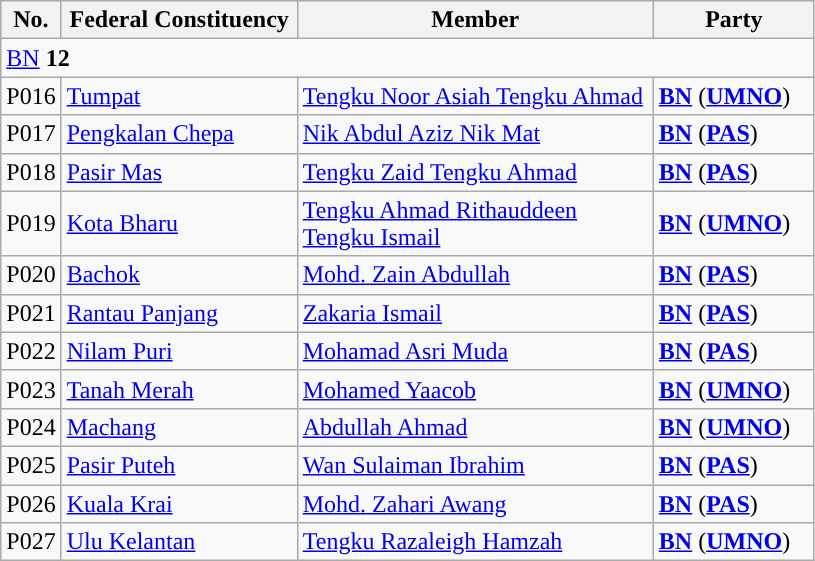<table class="wikitable sortable">
<tr>
<th style="width:30px;">No.</th>
<th style="width:150px;">Federal Constituency</th>
<th style="width:230px;">Member</th>
<th style="width:100px;">Party</th>
</tr>
<tr>
<td colspan="4"><a href='#'>BN</a> <strong>12</strong></td>
</tr>
<tr>
<td>P016</td>
<td><a href='#'>Tumpat</a></td>
<td><a href='#'>Tengku Noor Asiah Tengku Ahmad</a></td>
<td><strong><a href='#'>BN</a></strong> (<strong><a href='#'>UMNO</a></strong>)</td>
</tr>
<tr>
<td>P017</td>
<td><a href='#'>Pengkalan Chepa</a></td>
<td><a href='#'>Nik Abdul Aziz Nik Mat</a></td>
<td><strong><a href='#'>BN</a></strong> (<strong><a href='#'>PAS</a></strong>)</td>
</tr>
<tr>
<td>P018</td>
<td><a href='#'>Pasir Mas</a></td>
<td><a href='#'>Tengku Zaid Tengku Ahmad</a></td>
<td><strong><a href='#'>BN</a></strong> (<strong><a href='#'>PAS</a></strong>)</td>
</tr>
<tr>
<td>P019</td>
<td><a href='#'>Kota Bharu</a></td>
<td><a href='#'>Tengku Ahmad Rithauddeen Tengku Ismail</a></td>
<td><strong><a href='#'>BN</a></strong> (<strong><a href='#'>UMNO</a></strong>)</td>
</tr>
<tr>
<td>P020</td>
<td><a href='#'>Bachok</a></td>
<td><a href='#'>Mohd. Zain Abdullah</a></td>
<td><strong><a href='#'>BN</a></strong> (<strong><a href='#'>PAS</a></strong>)</td>
</tr>
<tr>
<td>P021</td>
<td><a href='#'>Rantau Panjang</a></td>
<td><a href='#'>Zakaria Ismail</a></td>
<td><strong><a href='#'>BN</a></strong> (<strong><a href='#'>PAS</a></strong>)</td>
</tr>
<tr>
<td>P022</td>
<td><a href='#'>Nilam Puri</a></td>
<td><a href='#'>Mohamad Asri Muda</a></td>
<td><strong><a href='#'>BN</a></strong> (<strong><a href='#'>PAS</a></strong>)</td>
</tr>
<tr>
<td>P023</td>
<td><a href='#'>Tanah Merah</a></td>
<td><a href='#'>Mohamed Yaacob</a></td>
<td><strong><a href='#'>BN</a></strong> (<strong><a href='#'>UMNO</a></strong>)</td>
</tr>
<tr>
<td>P024</td>
<td><a href='#'>Machang</a></td>
<td><a href='#'>Abdullah Ahmad</a></td>
<td><strong><a href='#'>BN</a></strong> (<strong><a href='#'>UMNO</a></strong>)</td>
</tr>
<tr>
<td>P025</td>
<td><a href='#'>Pasir Puteh</a></td>
<td><a href='#'>Wan Sulaiman Ibrahim</a></td>
<td><strong><a href='#'>BN</a></strong> (<strong><a href='#'>PAS</a></strong>)</td>
</tr>
<tr>
<td>P026</td>
<td><a href='#'>Kuala Krai</a></td>
<td><a href='#'>Mohd. Zahari Awang</a></td>
<td><strong><a href='#'>BN</a></strong> (<strong><a href='#'>PAS</a></strong>)</td>
</tr>
<tr>
<td>P027</td>
<td><a href='#'>Ulu Kelantan</a></td>
<td><a href='#'>Tengku Razaleigh Hamzah</a></td>
<td><strong><a href='#'>BN</a></strong> (<strong><a href='#'>UMNO</a></strong>)</td>
</tr>
</table>
